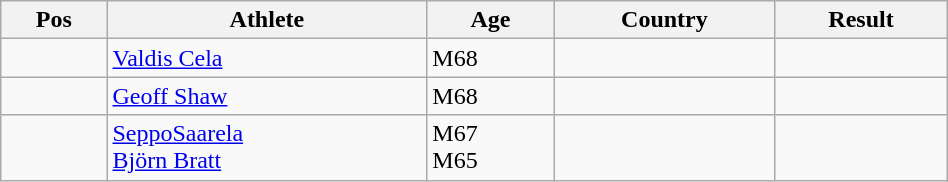<table class="wikitable"  style="text-align:center; width:50%;">
<tr>
<th>Pos</th>
<th>Athlete</th>
<th>Age</th>
<th>Country</th>
<th>Result</th>
</tr>
<tr>
<td align=center></td>
<td align=left><a href='#'>Valdis Cela</a></td>
<td align=left>M68</td>
<td align=left></td>
<td></td>
</tr>
<tr>
<td align=center></td>
<td align=left><a href='#'>Geoff Shaw</a></td>
<td align=left>M68</td>
<td align=left></td>
<td></td>
</tr>
<tr>
<td align=center></td>
<td align=left><a href='#'>SeppoSaarela</a><br><a href='#'>Björn Bratt</a></td>
<td align=left>M67<br>M65</td>
<td align=left><br></td>
<td></td>
</tr>
</table>
